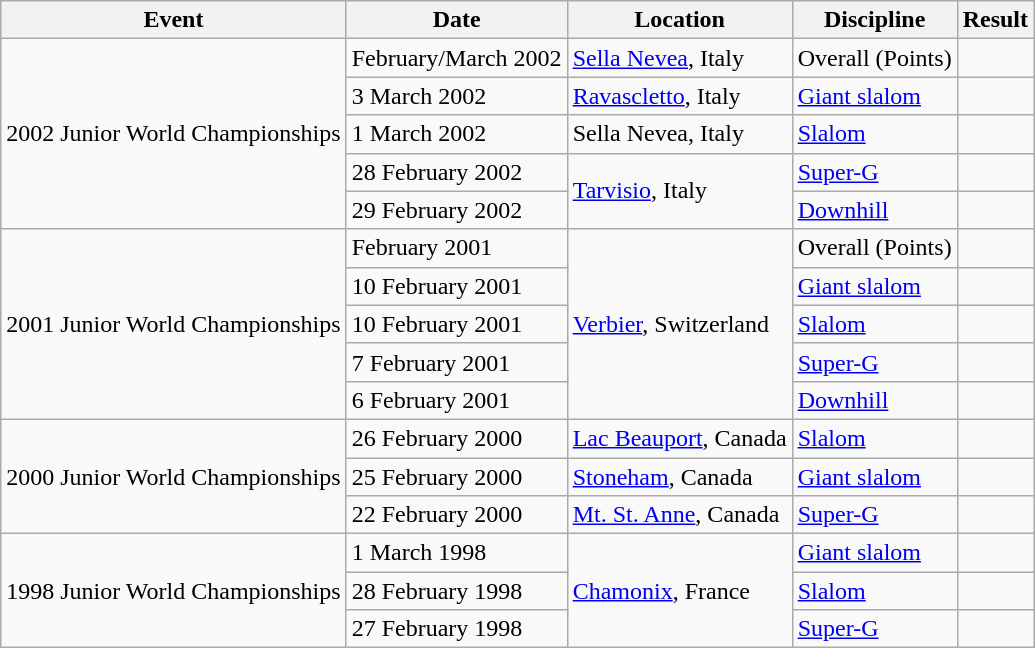<table class="wikitable">
<tr>
<th>Event</th>
<th>Date</th>
<th>Location</th>
<th>Discipline</th>
<th>Result</th>
</tr>
<tr>
<td rowspan=5 align=center>2002 Junior World Championships</td>
<td>February/March 2002</td>
<td><a href='#'>Sella Nevea</a>, Italy</td>
<td>Overall (Points)</td>
<td></td>
</tr>
<tr>
<td>3 March 2002</td>
<td><a href='#'>Ravascletto</a>, Italy</td>
<td><a href='#'>Giant slalom</a></td>
<td></td>
</tr>
<tr>
<td>1 March 2002</td>
<td>Sella Nevea, Italy</td>
<td><a href='#'>Slalom</a></td>
<td></td>
</tr>
<tr>
<td>28 February 2002</td>
<td rowspan=2><a href='#'>Tarvisio</a>, Italy</td>
<td><a href='#'>Super-G</a></td>
<td></td>
</tr>
<tr>
<td>29 February 2002</td>
<td><a href='#'>Downhill</a></td>
<td></td>
</tr>
<tr>
<td rowspan=5 align=center>2001 Junior World Championships</td>
<td>February 2001</td>
<td rowspan=5><a href='#'>Verbier</a>, Switzerland</td>
<td>Overall (Points)</td>
<td></td>
</tr>
<tr>
<td>10 February 2001</td>
<td><a href='#'>Giant slalom</a></td>
<td></td>
</tr>
<tr>
<td>10 February 2001</td>
<td><a href='#'>Slalom</a></td>
<td></td>
</tr>
<tr>
<td>7 February 2001</td>
<td><a href='#'>Super-G</a></td>
<td></td>
</tr>
<tr>
<td>6 February 2001</td>
<td><a href='#'>Downhill</a></td>
<td></td>
</tr>
<tr>
<td rowspan=3 align=center>2000 Junior World Championships</td>
<td>26 February 2000</td>
<td><a href='#'>Lac Beauport</a>, Canada</td>
<td><a href='#'>Slalom</a></td>
<td></td>
</tr>
<tr>
<td>25 February 2000</td>
<td><a href='#'>Stoneham</a>, Canada</td>
<td><a href='#'>Giant slalom</a></td>
<td></td>
</tr>
<tr>
<td>22 February 2000</td>
<td><a href='#'>Mt. St. Anne</a>, Canada</td>
<td><a href='#'>Super-G</a></td>
<td></td>
</tr>
<tr>
<td rowspan=3 align=center>1998 Junior World Championships</td>
<td>1 March 1998</td>
<td rowspan=3><a href='#'>Chamonix</a>, France</td>
<td><a href='#'>Giant slalom</a></td>
<td></td>
</tr>
<tr>
<td>28 February 1998</td>
<td><a href='#'>Slalom</a></td>
<td></td>
</tr>
<tr>
<td>27 February 1998</td>
<td><a href='#'>Super-G</a></td>
<td></td>
</tr>
</table>
